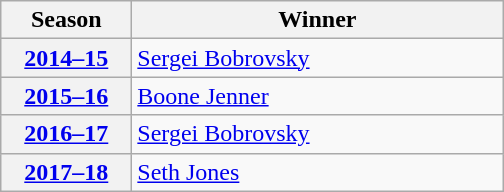<table class="wikitable">
<tr>
<th scope="col" style="width:5em">Season</th>
<th scope="col" style="width:15em">Winner</th>
</tr>
<tr>
<th scope="row"><a href='#'>2014–15</a></th>
<td><a href='#'>Sergei Bobrovsky</a></td>
</tr>
<tr>
<th scope="row"><a href='#'>2015–16</a></th>
<td><a href='#'>Boone Jenner</a></td>
</tr>
<tr>
<th scope="row"><a href='#'>2016–17</a></th>
<td><a href='#'>Sergei Bobrovsky</a></td>
</tr>
<tr>
<th scope="row"><a href='#'>2017–18</a></th>
<td><a href='#'>Seth Jones</a></td>
</tr>
</table>
